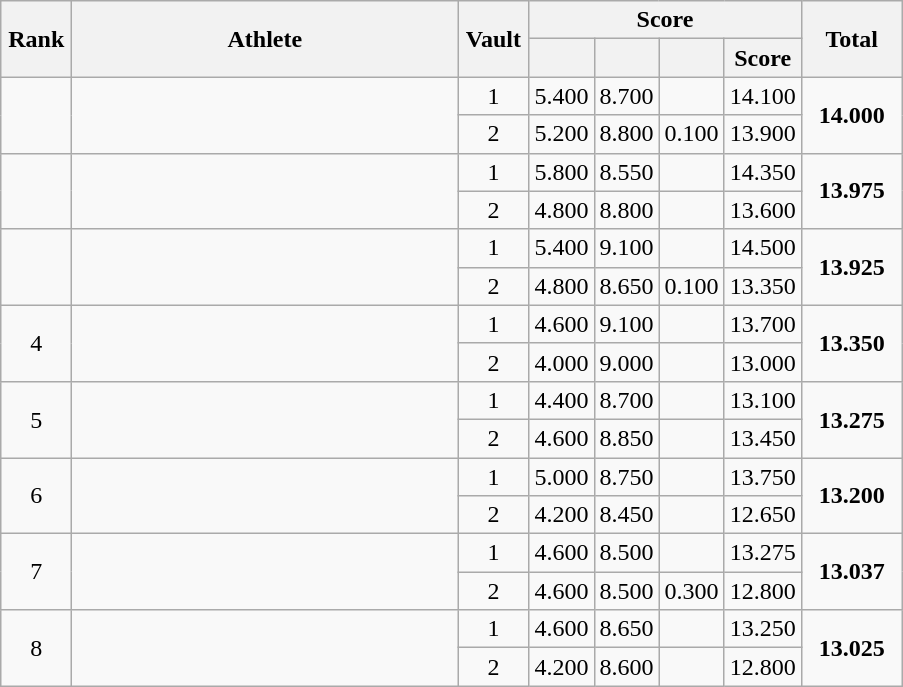<table class=wikitable style="text-align:center">
<tr>
<th width="40" rowspan="2">Rank</th>
<th width="250" rowspan="2">Athlete</th>
<th width="40" rowspan="2">Vault</th>
<th width="60" colspan="4">Score</th>
<th width="60" rowspan="2">Total</th>
</tr>
<tr>
<th></th>
<th></th>
<th></th>
<th>Score</th>
</tr>
<tr>
<td rowspan="2"></td>
<td align="left" rowspan="2"></td>
<td>1</td>
<td>5.400</td>
<td>8.700</td>
<td></td>
<td>14.100</td>
<td rowspan="2"><strong>14.000</strong></td>
</tr>
<tr>
<td>2</td>
<td>5.200</td>
<td>8.800</td>
<td>0.100</td>
<td>13.900</td>
</tr>
<tr>
<td rowspan="2"></td>
<td align="left" rowspan="2"></td>
<td>1</td>
<td>5.800</td>
<td>8.550</td>
<td></td>
<td>14.350</td>
<td rowspan="2"><strong>13.975</strong></td>
</tr>
<tr>
<td>2</td>
<td>4.800</td>
<td>8.800</td>
<td></td>
<td>13.600</td>
</tr>
<tr>
<td rowspan="2"></td>
<td align="left" rowspan="2"></td>
<td>1</td>
<td>5.400</td>
<td>9.100</td>
<td></td>
<td>14.500</td>
<td rowspan="2"><strong>13.925</strong></td>
</tr>
<tr>
<td>2</td>
<td>4.800</td>
<td>8.650</td>
<td>0.100</td>
<td>13.350</td>
</tr>
<tr>
<td rowspan="2">4</td>
<td align="left" rowspan="2"></td>
<td>1</td>
<td>4.600</td>
<td>9.100</td>
<td></td>
<td>13.700</td>
<td rowspan="2"><strong>13.350</strong></td>
</tr>
<tr>
<td>2</td>
<td>4.000</td>
<td>9.000</td>
<td></td>
<td>13.000</td>
</tr>
<tr>
<td rowspan="2">5</td>
<td align="left" rowspan="2"></td>
<td>1</td>
<td>4.400</td>
<td>8.700</td>
<td></td>
<td>13.100</td>
<td rowspan="2"><strong>13.275</strong></td>
</tr>
<tr>
<td>2</td>
<td>4.600</td>
<td>8.850</td>
<td></td>
<td>13.450</td>
</tr>
<tr>
<td rowspan="2">6</td>
<td align="left" rowspan="2"></td>
<td>1</td>
<td>5.000</td>
<td>8.750</td>
<td></td>
<td>13.750</td>
<td rowspan="2"><strong>13.200</strong></td>
</tr>
<tr>
<td>2</td>
<td>4.200</td>
<td>8.450</td>
<td></td>
<td>12.650</td>
</tr>
<tr>
<td rowspan="2">7</td>
<td align="left" rowspan="2"></td>
<td>1</td>
<td>4.600</td>
<td>8.500</td>
<td></td>
<td>13.275</td>
<td rowspan="2"><strong>13.037</strong></td>
</tr>
<tr>
<td>2</td>
<td>4.600</td>
<td>8.500</td>
<td>0.300</td>
<td>12.800</td>
</tr>
<tr>
<td rowspan="2">8</td>
<td align="left" rowspan="2"></td>
<td>1</td>
<td>4.600</td>
<td>8.650</td>
<td></td>
<td>13.250</td>
<td rowspan="2"><strong>13.025</strong></td>
</tr>
<tr>
<td>2</td>
<td>4.200</td>
<td>8.600</td>
<td></td>
<td>12.800</td>
</tr>
</table>
